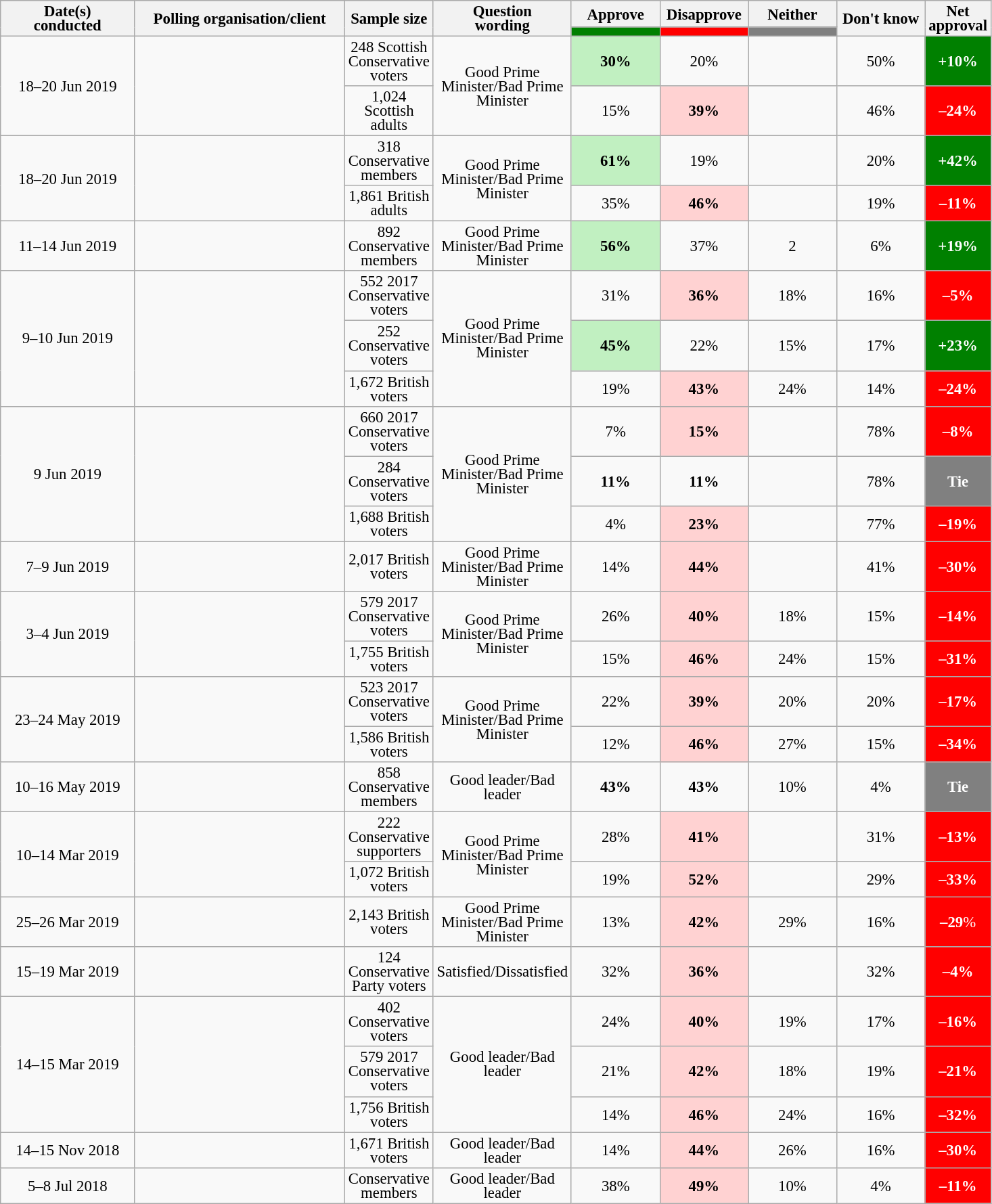<table class="wikitable collapsible sortable" style="text-align:center;font-size:95%;line-height:14px;">
<tr>
<th style="width:125px;" rowspan="2">Date(s)<br>conducted</th>
<th style="width:200px;" rowspan="2">Polling organisation/client</th>
<th style="width:60px;" rowspan="2">Sample size</th>
<th style="width:120px;" rowspan="2">Question<br>wording</th>
<th class="unsortable" style="width:80px;">Approve</th>
<th class="unsortable" style="width: 80px;">Disapprove</th>
<th class="unsortable" style="width:80px;">Neither</th>
<th class="unsortable" style="width:80px;" rowspan="2">Don't know</th>
<th class="unsortable" style="width:20px;" rowspan="2">Net approval</th>
</tr>
<tr>
<th class="unsortable" style="background:green;width:60px;"></th>
<th class="unsortable" style="background:red;width:60px;"></th>
<th class="unsortable" style="background:grey;width:60px;"></th>
</tr>
<tr>
<td rowspan="2">18–20 Jun 2019</td>
<td rowspan="2"></td>
<td>248 Scottish Conservative voters</td>
<td rowspan="2">Good Prime Minister/Bad Prime Minister</td>
<td style="background:#C1F0C1"><strong>30%</strong></td>
<td>20%</td>
<td></td>
<td>50%</td>
<td style="background:green;color:white;"><strong>+10%</strong></td>
</tr>
<tr>
<td>1,024 Scottish adults</td>
<td>15%</td>
<td style="background:#FFD2D2"><strong>39%</strong></td>
<td></td>
<td>46%</td>
<td style="background:red;color:white;"><strong>–24%</strong></td>
</tr>
<tr>
<td rowspan="2">18–20 Jun 2019</td>
<td rowspan="2"></td>
<td>318 Conservative members</td>
<td rowspan="2">Good Prime Minister/Bad Prime Minister</td>
<td style="background:#C1F0C1"><strong>61%</strong></td>
<td>19%</td>
<td></td>
<td>20%</td>
<td style="background:green;color:white;"><strong>+42%</strong></td>
</tr>
<tr>
<td>1,861 British adults</td>
<td>35%</td>
<td style="background:#FFD2D2"><strong>46%</strong></td>
<td></td>
<td>19%</td>
<td style="background:red;color:white;"><strong>–11%</strong></td>
</tr>
<tr>
<td>11–14 Jun 2019</td>
<td></td>
<td>892 Conservative members</td>
<td>Good Prime Minister/Bad Prime Minister</td>
<td style="background:#C1F0C1"><strong>56%</strong></td>
<td>37%</td>
<td>2</td>
<td>6%</td>
<td style="background:green;color:white;"><strong>+19%</strong></td>
</tr>
<tr>
<td rowspan="3">9–10 Jun 2019</td>
<td rowspan="3"></td>
<td>552 2017 Conservative voters</td>
<td rowspan="3">Good Prime Minister/Bad Prime Minister</td>
<td>31%</td>
<td style="background:#FFD2D2"><strong>36%</strong></td>
<td>18%</td>
<td>16%</td>
<td style="background:red;color:white;"><strong>–5%</strong></td>
</tr>
<tr>
<td>252 Conservative voters</td>
<td style="background:#C1F0C1"><strong>45%</strong></td>
<td>22%</td>
<td>15%</td>
<td>17%</td>
<td style="background:green;color:white;"><strong>+23%</strong></td>
</tr>
<tr>
<td>1,672 British voters</td>
<td>19%</td>
<td style="background:#FFD2D2"><strong>43%</strong></td>
<td>24%</td>
<td>14%</td>
<td style="background:red;color:white;"><strong>–24%</strong></td>
</tr>
<tr>
<td rowspan="3">9 Jun 2019</td>
<td rowspan="3"></td>
<td>660 2017 Conservative voters</td>
<td rowspan="3">Good Prime Minister/Bad Prime Minister</td>
<td>7%</td>
<td style="background:#FFD2D2"><strong>15%</strong></td>
<td></td>
<td>78%</td>
<td style="background:red;color:white;"><strong>–8%</strong></td>
</tr>
<tr>
<td>284 Conservative voters</td>
<td><strong>11%</strong></td>
<td><strong>11%</strong></td>
<td></td>
<td>78%</td>
<td style="background:gray;color:white;"><strong>Tie</strong></td>
</tr>
<tr>
<td>1,688 British voters</td>
<td>4%</td>
<td style="background:#FFD2D2"><strong>23%</strong></td>
<td></td>
<td>77%</td>
<td style="background:red;color:white;"><strong>–19%</strong></td>
</tr>
<tr>
<td>7–9 Jun 2019</td>
<td></td>
<td>2,017 British voters</td>
<td>Good Prime Minister/Bad Prime Minister</td>
<td>14%</td>
<td style="background:#FFD2D2"><strong>44%</strong></td>
<td></td>
<td>41%</td>
<td style="background:red;color:white;"><strong>–30%</strong></td>
</tr>
<tr>
<td rowspan="2">3–4 Jun 2019</td>
<td rowspan="2"></td>
<td>579 2017 Conservative voters</td>
<td rowspan="2">Good Prime Minister/Bad Prime Minister</td>
<td>26%</td>
<td style="background:#FFD2D2"><strong>40%</strong></td>
<td>18%</td>
<td>15%</td>
<td style="background:red;color:white;"><strong>–14%</strong></td>
</tr>
<tr>
<td>1,755 British voters</td>
<td>15%</td>
<td style="background:#FFD2D2"><strong>46%</strong></td>
<td>24%</td>
<td>15%</td>
<td style="background:red;color:white;"><strong>–31%</strong></td>
</tr>
<tr>
<td rowspan="2">23–24 May 2019</td>
<td rowspan="2"></td>
<td>523 2017 Conservative voters</td>
<td rowspan="2">Good Prime Minister/Bad Prime Minister</td>
<td>22%</td>
<td style="background:#FFD2D2"><strong>39%</strong></td>
<td>20%</td>
<td>20%</td>
<td style="background:red;color:white;"><strong>–17%</strong></td>
</tr>
<tr>
<td>1,586 British voters</td>
<td>12%</td>
<td style="background:#FFD2D2"><strong>46%</strong></td>
<td>27%</td>
<td>15%</td>
<td style="background:red;color:white;"><strong>–34%</strong></td>
</tr>
<tr>
<td>10–16 May 2019</td>
<td></td>
<td>858 Conservative members</td>
<td>Good leader/Bad leader</td>
<td><strong>43%</strong></td>
<td><strong>43%</strong></td>
<td>10%</td>
<td>4%</td>
<td style="background:grey;color:white;"><strong>Tie</strong></td>
</tr>
<tr>
<td rowspan="2">10–14 Mar 2019</td>
<td rowspan="2"></td>
<td>222 Conservative supporters</td>
<td rowspan="2">Good Prime Minister/Bad Prime Minister</td>
<td>28%</td>
<td style="background:#FFD2D2"><strong>41%</strong></td>
<td></td>
<td>31%</td>
<td style="background:red;color:white;"><strong>–13%</strong></td>
</tr>
<tr>
<td>1,072 British voters</td>
<td>19%</td>
<td style="background:#FFD2D2"><strong>52%</strong></td>
<td></td>
<td>29%</td>
<td style="background:red;color:white;"><strong>–33%</strong></td>
</tr>
<tr>
<td>25–26 Mar 2019</td>
<td></td>
<td>2,143 British voters</td>
<td>Good Prime Minister/Bad Prime Minister</td>
<td>13%</td>
<td style="background:#FFD2D2"><strong>42%</strong></td>
<td>29%</td>
<td>16%</td>
<td style="background:red;color:white;"><strong>–29</strong>%</td>
</tr>
<tr>
<td>15–19 Mar 2019</td>
<td></td>
<td>124 Conservative Party voters</td>
<td>Satisfied/Dissatisfied</td>
<td>32%</td>
<td style="background:#FFD2D2"><strong>36%</strong></td>
<td></td>
<td>32%</td>
<td style="background:red;color:white;"><strong>–4%</strong></td>
</tr>
<tr>
<td rowspan="3">14–15 Mar 2019</td>
<td rowspan="3"></td>
<td>402 Conservative voters</td>
<td rowspan="3">Good leader/Bad leader</td>
<td>24%</td>
<td style="background:#FFD2D2"><strong>40%</strong></td>
<td>19%</td>
<td>17%</td>
<td style="background:red;color:white;"><strong>–16%</strong></td>
</tr>
<tr>
<td>579 2017 Conservative voters</td>
<td>21%</td>
<td style="background:#FFD2D2"><strong>42%</strong></td>
<td>18%</td>
<td>19%</td>
<td style="background:red;color:white;"><strong>–21%</strong></td>
</tr>
<tr>
<td>1,756 British voters</td>
<td>14%</td>
<td style="background:#FFD2D2"><strong>46%</strong></td>
<td>24%</td>
<td>16%</td>
<td style="background:red;color:white;"><strong>–32%</strong></td>
</tr>
<tr>
<td>14–15 Nov 2018</td>
<td></td>
<td>1,671 British voters</td>
<td>Good leader/Bad leader</td>
<td>14%</td>
<td style="background:#FFD2D2"><strong>44%</strong></td>
<td>26%</td>
<td>16%</td>
<td style="background:red;color:white;"><strong>–30%</strong></td>
</tr>
<tr>
<td>5–8 Jul 2018</td>
<td></td>
<td>Conservative members</td>
<td>Good leader/Bad leader</td>
<td>38%</td>
<td style="background:#FFD2D2"><strong>49%</strong></td>
<td>10%</td>
<td>4%</td>
<td style="background:red;color:white;"><strong>–11%</strong></td>
</tr>
</table>
